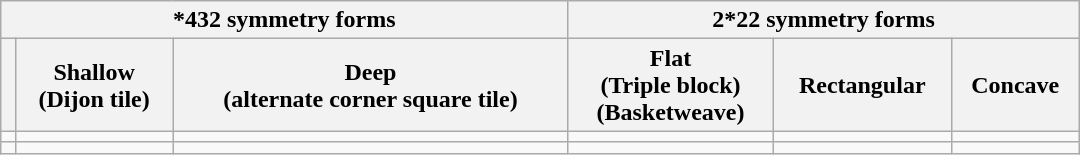<table class=wikitable width=720>
<tr>
<th colspan=3>*432 symmetry forms</th>
<th colspan=3>2*22 symmetry forms</th>
</tr>
<tr>
<th></th>
<th>Shallow<br>(Dijon tile)</th>
<th>Deep<br>(alternate corner square tile)</th>
<th>Flat<br>(Triple block)<br>(Basketweave)</th>
<th>Rectangular</th>
<th>Concave</th>
</tr>
<tr>
<td></td>
<td></td>
<td></td>
<td></td>
<td></td>
<td></td>
</tr>
<tr>
<td></td>
<td></td>
<td></td>
<td></td>
<td></td>
<td></td>
</tr>
</table>
